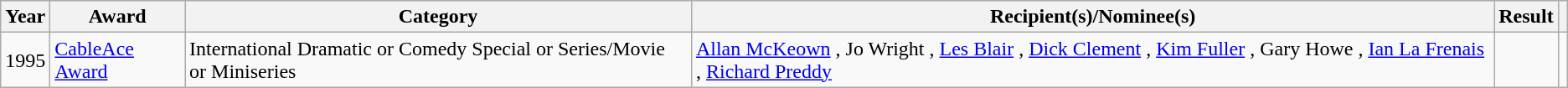<table class="wikitable sortable">
<tr>
<th>Year</th>
<th>Award</th>
<th>Category</th>
<th>Recipient(s)/Nominee(s)</th>
<th>Result</th>
<th></th>
</tr>
<tr>
<td>1995</td>
<td><a href='#'>CableAce Award</a></td>
<td>International Dramatic or Comedy Special or Series/Movie or Miniseries</td>
<td><a href='#'>Allan McKeown</a> , Jo Wright , <a href='#'>Les Blair</a> , <a href='#'>Dick Clement</a> , <a href='#'>Kim Fuller</a> , Gary Howe , <a href='#'>Ian La Frenais</a> , <a href='#'>Richard Preddy</a> </td>
<td></td>
<td></td>
</tr>
</table>
